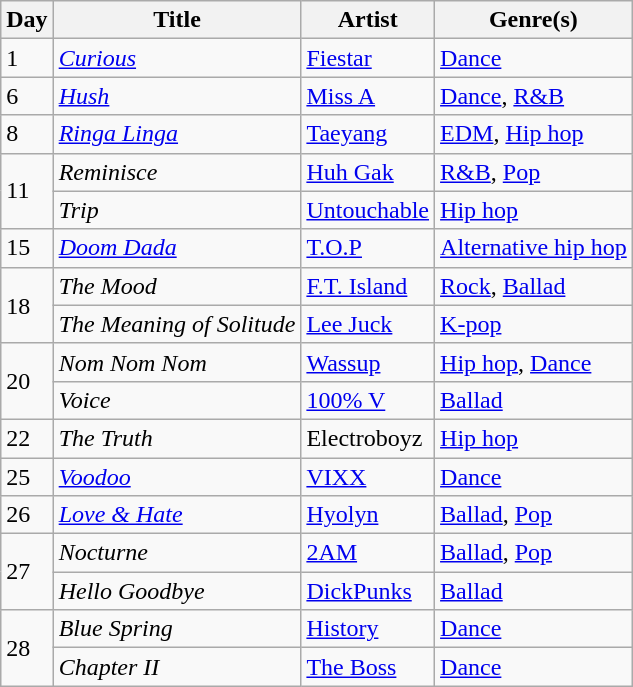<table class="wikitable" style="text-align: left;">
<tr>
<th>Day</th>
<th>Title</th>
<th>Artist</th>
<th>Genre(s)</th>
</tr>
<tr>
<td>1</td>
<td><em><a href='#'>Curious</a></em></td>
<td><a href='#'>Fiestar</a></td>
<td><a href='#'>Dance</a></td>
</tr>
<tr>
<td>6</td>
<td><em><a href='#'>Hush</a></em></td>
<td><a href='#'>Miss A</a></td>
<td><a href='#'>Dance</a>, <a href='#'>R&B</a></td>
</tr>
<tr>
<td rowspan="1">8</td>
<td><em><a href='#'>Ringa Linga</a></em></td>
<td><a href='#'>Taeyang</a></td>
<td><a href='#'>EDM</a>, <a href='#'>Hip hop</a></td>
</tr>
<tr>
<td rowspan="2">11</td>
<td><em>Reminisce</em></td>
<td><a href='#'>Huh Gak</a></td>
<td><a href='#'>R&B</a>, <a href='#'>Pop</a></td>
</tr>
<tr>
<td><em>Trip</em></td>
<td><a href='#'>Untouchable</a></td>
<td><a href='#'>Hip hop</a></td>
</tr>
<tr>
<td rowspan="1">15</td>
<td><em><a href='#'>Doom Dada</a></em></td>
<td><a href='#'>T.O.P</a></td>
<td><a href='#'>Alternative hip hop</a></td>
</tr>
<tr>
<td rowspan="2">18</td>
<td><em>The Mood</em></td>
<td><a href='#'>F.T. Island</a></td>
<td><a href='#'>Rock</a>, <a href='#'>Ballad</a></td>
</tr>
<tr>
<td><em>The Meaning of Solitude</em></td>
<td><a href='#'>Lee Juck</a></td>
<td><a href='#'>K-pop</a></td>
</tr>
<tr>
<td rowspan="2">20</td>
<td><em>Nom Nom Nom</em></td>
<td><a href='#'>Wassup</a></td>
<td><a href='#'>Hip hop</a>, <a href='#'>Dance</a></td>
</tr>
<tr>
<td><em>Voice</em></td>
<td><a href='#'>100% V</a></td>
<td><a href='#'>Ballad</a></td>
</tr>
<tr>
<td>22</td>
<td><em>The Truth</em></td>
<td>Electroboyz</td>
<td><a href='#'>Hip hop</a></td>
</tr>
<tr>
<td>25</td>
<td><em><a href='#'>Voodoo</a></em></td>
<td><a href='#'>VIXX</a></td>
<td><a href='#'>Dance</a></td>
</tr>
<tr>
<td>26</td>
<td><em><a href='#'>Love & Hate</a></em></td>
<td><a href='#'>Hyolyn</a></td>
<td><a href='#'>Ballad</a>, <a href='#'>Pop</a></td>
</tr>
<tr>
<td rowspan="2">27</td>
<td><em>Nocturne</em></td>
<td><a href='#'>2AM</a></td>
<td><a href='#'>Ballad</a>, <a href='#'>Pop</a></td>
</tr>
<tr>
<td><em>Hello Goodbye</em></td>
<td><a href='#'>DickPunks</a></td>
<td><a href='#'>Ballad</a></td>
</tr>
<tr>
<td rowspan="2">28</td>
<td><em>Blue Spring</em></td>
<td><a href='#'>History</a></td>
<td><a href='#'>Dance</a></td>
</tr>
<tr>
<td><em>Chapter II</em></td>
<td><a href='#'>The Boss</a></td>
<td><a href='#'>Dance</a></td>
</tr>
</table>
